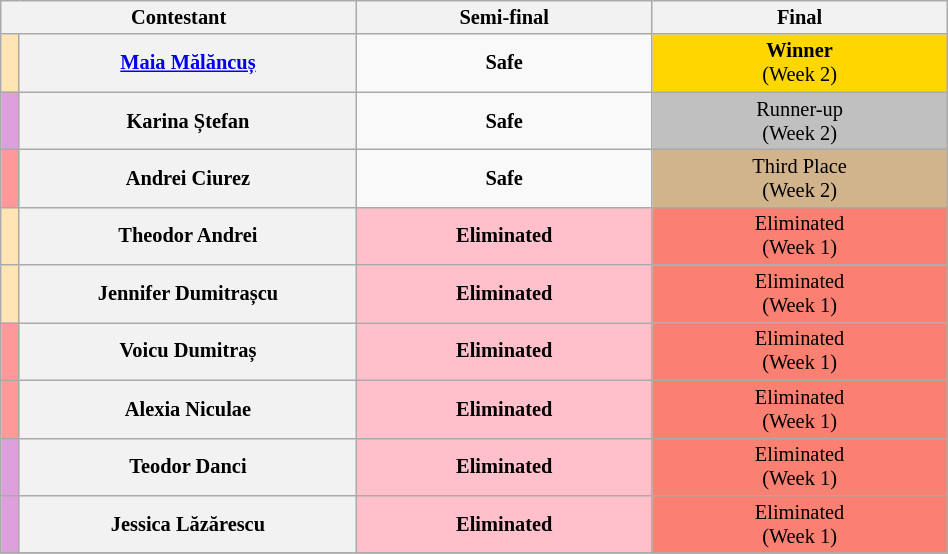<table class="wikitable" style="text-align:center; width:50%; font-size:85%">
<tr>
<th colspan="2" style="width:18%;">Contestant</th>
<th scope="col" style="width:15%;">Semi-final</th>
<th colspan="2" style="width:15%;">Final</th>
</tr>
<tr>
<th style="background:#ffe5b4;"></th>
<th><a href='#'>Maia Mălăncuș</a></th>
<td><strong>Safe</strong></td>
<td style = "background:gold"><strong>Winner</strong> <br>(Week 2)</td>
</tr>
<tr>
<th style="background:#dda0dd"></th>
<th>Karina Ștefan</th>
<td><strong>Safe</strong></td>
<td style = "background:silver">Runner-up <br>(Week 2)</td>
</tr>
<tr>
<th style="background:#ff9999;"></th>
<th>Andrei Ciurez</th>
<td><strong>Safe</strong></td>
<td style = "background:tan">Third Place <br>(Week 2)</td>
</tr>
<tr>
<th style="background:#ffe5b4;"></th>
<th>Theodor Andrei</th>
<td style = "background:pink"><strong>Eliminated</strong></td>
<td colspan="2" style="background:salmon;">Eliminated<br> (Week 1)</td>
</tr>
<tr>
<th style="background:#ffe5b4;"></th>
<th>Jennifer Dumitrașcu</th>
<td style = "background:pink"><strong>Eliminated</strong></td>
<td colspan="2" style="background:salmon;">Eliminated <br>(Week 1)</td>
</tr>
<tr>
<th style="background:#ff9999"></th>
<th>Voicu Dumitraș</th>
<td style = "background:pink"><strong>Eliminated</strong></td>
<td colspan="2" style="background:salmon;">Eliminated <br>(Week 1)</td>
</tr>
<tr>
<th style="background:#ff9999"></th>
<th>Alexia Niculae</th>
<td style = "background:pink"><strong>Eliminated</strong></td>
<td colspan="2" style="background:salmon;">Eliminated <br>(Week 1)</td>
</tr>
<tr>
<th style="background:#dda0dd;"></th>
<th>Teodor Danci</th>
<td style = "background:pink"><strong>Eliminated</strong></td>
<td colspan="2" style="background:salmon;">Eliminated <br>(Week 1)</td>
</tr>
<tr>
<th style="background:#dda0dd;"></th>
<th>Jessica Lăzărescu</th>
<td style = "background:pink"><strong>Eliminated</strong></td>
<td colspan="2" style="background:salmon;">Eliminated <br>(Week 1)</td>
</tr>
<tr>
</tr>
</table>
